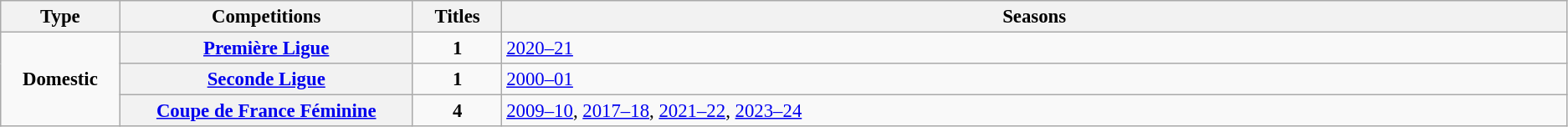<table class="wikitable plainrowheaders" style="font-size:95%; text-align:center;">
<tr>
<th style="width: 1%;">Type</th>
<th style="width: 5%;">Competitions</th>
<th style="width: 1%;">Titles</th>
<th style="width: 21%;">Seasons</th>
</tr>
<tr>
<td rowspan="3"><strong>Domestic</strong></td>
<th scope=col><a href='#'>Première Ligue</a></th>
<td align="center"><strong>1</strong></td>
<td align="left"><a href='#'>2020–21</a></td>
</tr>
<tr>
<th scope=col><a href='#'>Seconde Ligue</a></th>
<td align="center"><strong>1</strong></td>
<td align="left"><a href='#'>2000–01</a></td>
</tr>
<tr>
<th scope=col><a href='#'>Coupe de France Féminine</a></th>
<td align="center"><strong>4</strong></td>
<td align="left"><a href='#'>2009–10</a>, <a href='#'>2017–18</a>, <a href='#'>2021–22</a>, <a href='#'>2023–24</a></td>
</tr>
</table>
